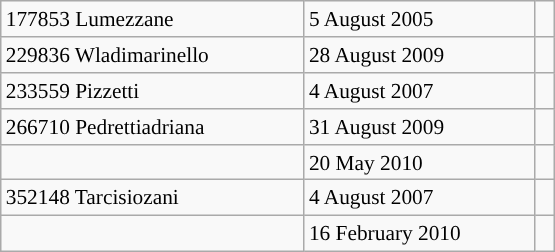<table class="wikitable" style="font-size: 89%; float: left; width: 26em; margin-right: 1em; height: 168px;">
<tr>
<td>177853 Lumezzane</td>
<td>5 August 2005</td>
<td> </td>
</tr>
<tr>
<td>229836 Wladimarinello</td>
<td>28 August 2009</td>
<td> </td>
</tr>
<tr>
<td>233559 Pizzetti</td>
<td>4 August 2007</td>
<td> </td>
</tr>
<tr>
<td>266710 Pedrettiadriana</td>
<td>31 August 2009</td>
<td></td>
</tr>
<tr>
<td></td>
<td>20 May 2010</td>
<td></td>
</tr>
<tr>
<td>352148 Tarcisiozani</td>
<td>4 August 2007</td>
<td> </td>
</tr>
<tr>
<td></td>
<td>16 February 2010</td>
<td></td>
</tr>
</table>
